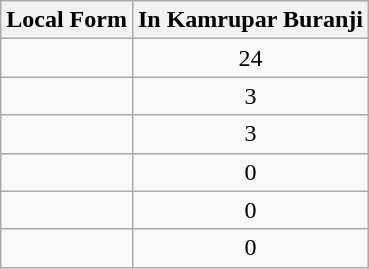<table class="wikitable">
<tr>
<th>Local Form</th>
<th>In Kamrupar Buranji</th>
</tr>
<tr style="text-align:center">
<td></td>
<td>24</td>
</tr>
<tr style="text-align:center">
<td></td>
<td>3</td>
</tr>
<tr style="text-align:center">
<td></td>
<td>3</td>
</tr>
<tr style="text-align:center">
<td></td>
<td>0</td>
</tr>
<tr style="text-align:center">
<td></td>
<td>0</td>
</tr>
<tr style="text-align:center">
<td></td>
<td>0</td>
</tr>
</table>
